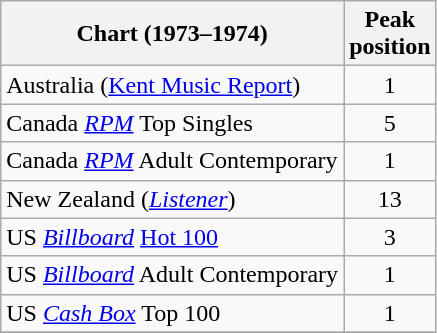<table class="wikitable sortable">
<tr>
<th>Chart (1973–1974)</th>
<th>Peak<br>position</th>
</tr>
<tr>
<td>Australia (<a href='#'>Kent Music Report</a>)</td>
<td style="text-align:center;">1</td>
</tr>
<tr>
<td>Canada <em><a href='#'>RPM</a></em> Top Singles</td>
<td style="text-align:center;">5</td>
</tr>
<tr>
<td>Canada <em><a href='#'>RPM</a></em> Adult Contemporary</td>
<td style="text-align:center;">1</td>
</tr>
<tr>
<td>New Zealand (<em><a href='#'>Listener</a></em>)</td>
<td style="text-align:center;">13</td>
</tr>
<tr>
<td>US <em><a href='#'>Billboard</a></em> <a href='#'>Hot 100</a></td>
<td style="text-align:center;">3</td>
</tr>
<tr>
<td>US <em><a href='#'>Billboard</a></em> Adult Contemporary</td>
<td style="text-align:center;">1</td>
</tr>
<tr>
<td>US <a href='#'><em>Cash Box</em></a> Top 100</td>
<td align="center">1</td>
</tr>
<tr>
</tr>
</table>
